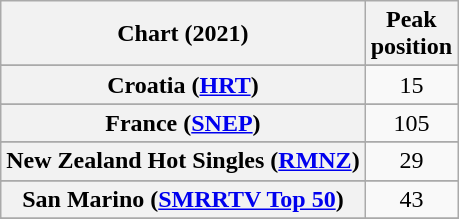<table class="wikitable sortable plainrowheaders" style="text-align:center">
<tr>
<th scope="col">Chart (2021)</th>
<th scope="col">Peak<br>position</th>
</tr>
<tr>
</tr>
<tr>
<th scope="row">Croatia (<a href='#'>HRT</a>)</th>
<td>15</td>
</tr>
<tr>
</tr>
<tr>
</tr>
<tr>
</tr>
<tr>
<th scope="row">France (<a href='#'>SNEP</a>)</th>
<td>105</td>
</tr>
<tr>
</tr>
<tr>
</tr>
<tr>
</tr>
<tr>
</tr>
<tr>
</tr>
<tr>
<th scope="row">New Zealand Hot Singles (<a href='#'>RMNZ</a>)</th>
<td>29</td>
</tr>
<tr>
</tr>
<tr>
</tr>
<tr>
<th scope="row">San Marino (<a href='#'>SMRRTV Top 50</a>)</th>
<td>43</td>
</tr>
<tr>
</tr>
<tr>
</tr>
<tr>
</tr>
<tr>
</tr>
</table>
